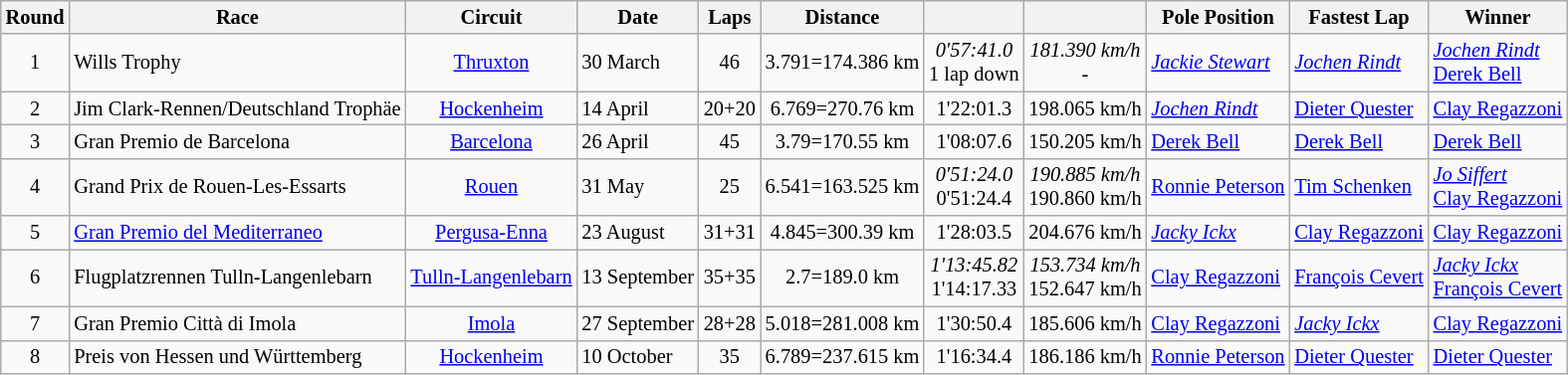<table class="wikitable" style="font-size: 85%; text-align:center">
<tr>
<th>Round</th>
<th>Race</th>
<th>Circuit</th>
<th>Date</th>
<th>Laps</th>
<th>Distance</th>
<th></th>
<th></th>
<th>Pole Position</th>
<th>Fastest Lap</th>
<th>Winner</th>
</tr>
<tr>
<td>1</td>
<td align="left">Wills Trophy</td>
<td> <a href='#'>Thruxton</a></td>
<td align="left">30 March</td>
<td>46</td>
<td>3.791=174.386 km</td>
<td><em>0'57:41.0</em><br>1 lap down</td>
<td><em>181.390 km/h</em><br>-</td>
<td align="left"> <em><a href='#'>Jackie Stewart</a></em></td>
<td align="left"> <em><a href='#'>Jochen Rindt</a></em></td>
<td align="left"> <em><a href='#'>Jochen Rindt</a></em><br> <a href='#'>Derek Bell</a></td>
</tr>
<tr>
<td>2</td>
<td align="left">Jim Clark-Rennen/Deutschland Trophäe</td>
<td> <a href='#'>Hockenheim</a></td>
<td align="left">14 April</td>
<td>20+20</td>
<td>6.769=270.76 km</td>
<td>1'22:01.3</td>
<td>198.065 km/h</td>
<td align="left"> <em><a href='#'>Jochen Rindt</a></em></td>
<td align="left"> <a href='#'>Dieter Quester</a></td>
<td align="left"> <a href='#'>Clay Regazzoni</a></td>
</tr>
<tr>
<td>3</td>
<td align="left">Gran Premio de Barcelona</td>
<td> <a href='#'>Barcelona</a></td>
<td align="left">26 April</td>
<td>45</td>
<td>3.79=170.55 km</td>
<td>1'08:07.6</td>
<td>150.205 km/h</td>
<td align="left"> <a href='#'>Derek Bell</a></td>
<td align="left"> <a href='#'>Derek Bell</a></td>
<td align="left"> <a href='#'>Derek Bell</a></td>
</tr>
<tr>
<td>4</td>
<td align="left">Grand Prix de Rouen-Les-Essarts</td>
<td> <a href='#'>Rouen</a></td>
<td align="left">31 May</td>
<td>25</td>
<td>6.541=163.525 km</td>
<td><em>0'51:24.0</em><br>0'51:24.4</td>
<td><em>190.885 km/h</em><br>190.860 km/h</td>
<td align="left"> <a href='#'>Ronnie Peterson</a></td>
<td align="left"> <a href='#'>Tim Schenken</a></td>
<td align="left"> <em><a href='#'>Jo Siffert</a></em><br> <a href='#'>Clay Regazzoni</a></td>
</tr>
<tr>
<td>5</td>
<td align="left"><a href='#'>Gran Premio del Mediterraneo</a></td>
<td> <a href='#'>Pergusa-Enna</a></td>
<td align="left">23 August</td>
<td>31+31</td>
<td>4.845=300.39 km</td>
<td>1'28:03.5</td>
<td>204.676 km/h</td>
<td align="left"> <em><a href='#'>Jacky Ickx</a></em></td>
<td align="left"> <a href='#'>Clay Regazzoni</a></td>
<td align=left> <a href='#'>Clay Regazzoni</a></td>
</tr>
<tr>
<td>6</td>
<td align="left">Flugplatzrennen Tulln-Langenlebarn</td>
<td> <a href='#'>Tulln-Langenlebarn</a></td>
<td align="left">13 September</td>
<td>35+35</td>
<td>2.7=189.0 km</td>
<td><em>1'13:45.82</em><br>1'14:17.33</td>
<td><em>153.734 km/h</em><br>152.647 km/h</td>
<td align="left"> <a href='#'>Clay Regazzoni</a></td>
<td align="left"> <a href='#'>François Cevert</a></td>
<td align="left"> <em><a href='#'>Jacky Ickx</a></em><br> <a href='#'>François Cevert</a></td>
</tr>
<tr>
<td>7</td>
<td align="left">Gran Premio Città di Imola</td>
<td> <a href='#'>Imola</a></td>
<td align="left">27 September</td>
<td>28+28</td>
<td>5.018=281.008 km</td>
<td>1'30:50.4</td>
<td>185.606 km/h</td>
<td align="left"> <a href='#'>Clay Regazzoni</a></td>
<td align="left"> <em><a href='#'>Jacky Ickx</a></em></td>
<td align="left"> <a href='#'>Clay Regazzoni</a></td>
</tr>
<tr>
<td>8</td>
<td align="left">Preis von Hessen und Württemberg</td>
<td> <a href='#'>Hockenheim</a></td>
<td align="left">10 October</td>
<td>35</td>
<td>6.789=237.615 km</td>
<td>1'16:34.4</td>
<td>186.186 km/h</td>
<td align="left"> <a href='#'>Ronnie Peterson</a></td>
<td align="left"> <a href='#'>Dieter Quester</a></td>
<td align="left"> <a href='#'>Dieter Quester</a></td>
</tr>
</table>
